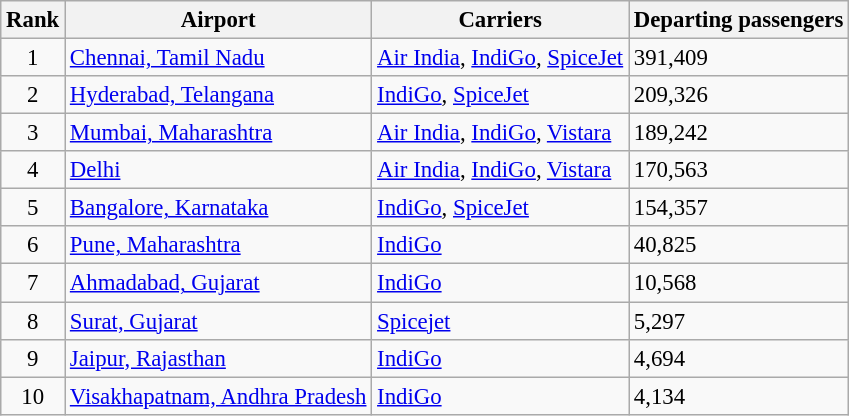<table class="wikitable sortable" style="font-size: 95%">
<tr>
<th>Rank</th>
<th>Airport</th>
<th>Carriers</th>
<th>Departing passengers</th>
</tr>
<tr>
<td style="text-align:center;">1</td>
<td><a href='#'>Chennai, Tamil Nadu</a></td>
<td><a href='#'>Air India</a>, <a href='#'>IndiGo</a>, <a href='#'>SpiceJet</a></td>
<td>391,409</td>
</tr>
<tr>
<td style="text-align:center;">2</td>
<td><a href='#'>Hyderabad, Telangana</a></td>
<td><a href='#'>IndiGo</a>, <a href='#'>SpiceJet</a></td>
<td>209,326</td>
</tr>
<tr>
<td style="text-align:center;">3</td>
<td><a href='#'>Mumbai, Maharashtra</a></td>
<td><a href='#'>Air India</a>, <a href='#'>IndiGo</a>, <a href='#'>Vistara</a></td>
<td>189,242</td>
</tr>
<tr>
<td style="text-align:center;">4</td>
<td><a href='#'>Delhi</a></td>
<td><a href='#'>Air India</a>, <a href='#'>IndiGo</a>, <a href='#'>Vistara</a></td>
<td>170,563</td>
</tr>
<tr>
<td style="text-align:center;">5</td>
<td><a href='#'>Bangalore, Karnataka</a></td>
<td><a href='#'>IndiGo</a>, <a href='#'>SpiceJet</a></td>
<td>154,357</td>
</tr>
<tr>
<td style="text-align:center;">6</td>
<td><a href='#'>Pune, Maharashtra</a></td>
<td><a href='#'>IndiGo</a></td>
<td>40,825</td>
</tr>
<tr>
<td style="text-align:center;">7</td>
<td><a href='#'>Ahmadabad, Gujarat</a></td>
<td><a href='#'>IndiGo</a></td>
<td>10,568</td>
</tr>
<tr>
<td style="text-align:center;">8</td>
<td><a href='#'>Surat, Gujarat</a></td>
<td><a href='#'>Spicejet</a></td>
<td>5,297</td>
</tr>
<tr>
<td style="text-align:center;">9</td>
<td><a href='#'>Jaipur, Rajasthan</a></td>
<td><a href='#'>IndiGo</a></td>
<td>4,694</td>
</tr>
<tr>
<td style="text-align:center;">10</td>
<td><a href='#'>Visakhapatnam, Andhra Pradesh</a></td>
<td><a href='#'>IndiGo</a></td>
<td>4,134</td>
</tr>
</table>
